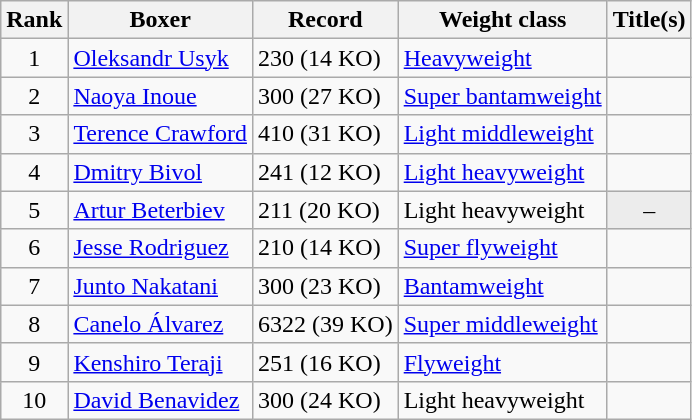<table class="wikitable ">
<tr>
<th>Rank</th>
<th>Boxer</th>
<th>Record</th>
<th>Weight class</th>
<th>Title(s)</th>
</tr>
<tr>
<td align=center>1</td>
<td><a href='#'>Oleksandr Usyk</a></td>
<td>230 (14 KO)</td>
<td><a href='#'>Heavyweight</a></td>
<td></td>
</tr>
<tr>
<td align=center>2</td>
<td><a href='#'>Naoya Inoue</a></td>
<td>300 (27 KO)</td>
<td><a href='#'>Super bantamweight</a></td>
<td></td>
</tr>
<tr>
<td align=center>3</td>
<td><a href='#'>Terence Crawford</a></td>
<td>410 (31 KO)</td>
<td><a href='#'>Light middleweight</a></td>
<td></td>
</tr>
<tr>
<td align=center>4</td>
<td><a href='#'>Dmitry Bivol</a></td>
<td>241 (12 KO)</td>
<td><a href='#'>Light heavyweight</a></td>
<td></td>
</tr>
<tr>
<td align=center>5</td>
<td><a href='#'>Artur Beterbiev</a></td>
<td>211 (20 KO)</td>
<td>Light heavyweight</td>
<td align=center bgcolor=#ECECEC data-sort-value="Z">–</td>
</tr>
<tr>
<td align=center>6</td>
<td><a href='#'>Jesse Rodriguez</a></td>
<td>210 (14 KO)</td>
<td><a href='#'>Super flyweight</a></td>
<td></td>
</tr>
<tr>
<td align=center>7</td>
<td><a href='#'>Junto Nakatani</a></td>
<td>300 (23 KO)</td>
<td><a href='#'>Bantamweight</a></td>
<td></td>
</tr>
<tr>
<td align=center>8</td>
<td><a href='#'>Canelo Álvarez</a></td>
<td>6322 (39 KO)</td>
<td><a href='#'>Super middleweight</a></td>
<td></td>
</tr>
<tr>
<td align=center>9</td>
<td><a href='#'>Kenshiro Teraji</a></td>
<td>251 (16 KO)</td>
<td><a href='#'>Flyweight</a></td>
<td></td>
</tr>
<tr>
<td align=center>10</td>
<td><a href='#'>David Benavidez</a></td>
<td>300 (24 KO)</td>
<td>Light heavyweight</td>
<td></td>
</tr>
</table>
